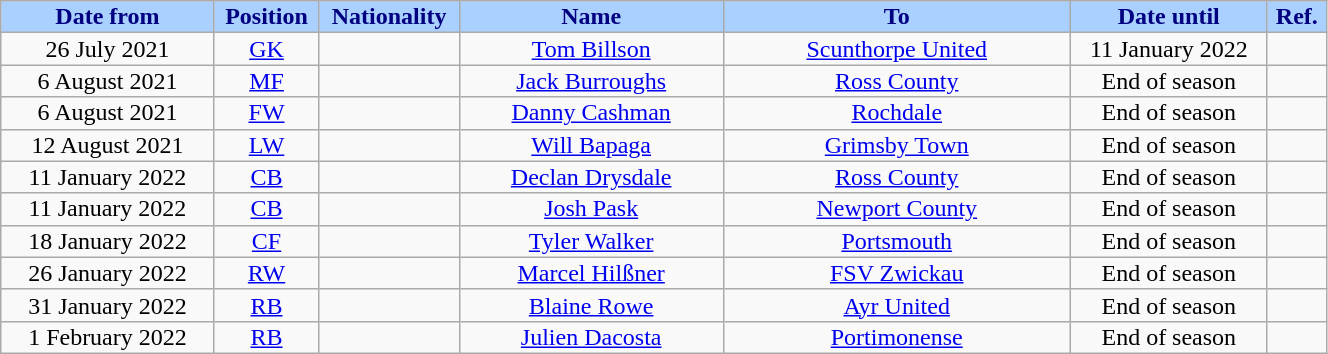<table class="wikitable sortable alternance" style="font-size:100%; text-align:center; line-height:14px; width:70%;">
<tr>
<th style="background:#AAD0FF; color:#000080; width:120px;">Date from</th>
<th style="background:#AAD0FF; color:#000080; width:50px;">Position</th>
<th style="background:#AAD0FF; color:#000080; width:50px;">Nationality</th>
<th style="background:#AAD0FF; color:#000080; width:150px;">Name</th>
<th style="background:#AAD0FF; color:#000080; width:200px;">To</th>
<th style="background:#AAD0FF; color:#000080; width:110px;">Date until</th>
<th style="background:#AAD0FF; color:#000080; width:25px;">Ref.</th>
</tr>
<tr>
<td>26 July 2021</td>
<td><a href='#'>GK</a></td>
<td></td>
<td><a href='#'>Tom Billson</a></td>
<td> <a href='#'>Scunthorpe United</a></td>
<td>11 January 2022</td>
<td></td>
</tr>
<tr>
<td>6 August 2021</td>
<td><a href='#'>MF</a></td>
<td></td>
<td><a href='#'>Jack Burroughs</a></td>
<td> <a href='#'>Ross County</a></td>
<td>End of season</td>
<td></td>
</tr>
<tr>
<td>6 August 2021</td>
<td><a href='#'>FW</a></td>
<td></td>
<td><a href='#'>Danny Cashman</a></td>
<td> <a href='#'>Rochdale</a></td>
<td>End of season</td>
<td></td>
</tr>
<tr>
<td>12 August 2021</td>
<td><a href='#'>LW</a></td>
<td></td>
<td><a href='#'>Will Bapaga</a></td>
<td> <a href='#'>Grimsby Town</a></td>
<td>End of season</td>
<td></td>
</tr>
<tr>
<td>11 January 2022</td>
<td><a href='#'>CB</a></td>
<td></td>
<td><a href='#'>Declan Drysdale</a></td>
<td> <a href='#'>Ross County</a></td>
<td>End of season</td>
<td></td>
</tr>
<tr>
<td>11 January 2022</td>
<td><a href='#'>CB</a></td>
<td></td>
<td><a href='#'>Josh Pask</a></td>
<td> <a href='#'>Newport County</a></td>
<td>End of season</td>
<td></td>
</tr>
<tr>
<td>18 January 2022</td>
<td><a href='#'>CF</a></td>
<td></td>
<td><a href='#'>Tyler Walker</a></td>
<td> <a href='#'>Portsmouth</a></td>
<td>End of season</td>
<td></td>
</tr>
<tr>
<td>26 January 2022</td>
<td><a href='#'>RW</a></td>
<td></td>
<td><a href='#'>Marcel Hilßner</a></td>
<td> <a href='#'>FSV Zwickau</a></td>
<td>End of season</td>
<td></td>
</tr>
<tr>
<td>31 January 2022</td>
<td><a href='#'>RB</a></td>
<td></td>
<td><a href='#'>Blaine Rowe</a></td>
<td> <a href='#'>Ayr United</a></td>
<td>End of season</td>
<td></td>
</tr>
<tr>
<td>1 February 2022</td>
<td><a href='#'>RB</a></td>
<td></td>
<td><a href='#'>Julien Dacosta</a></td>
<td> <a href='#'>Portimonense</a></td>
<td>End of season</td>
<td></td>
</tr>
</table>
